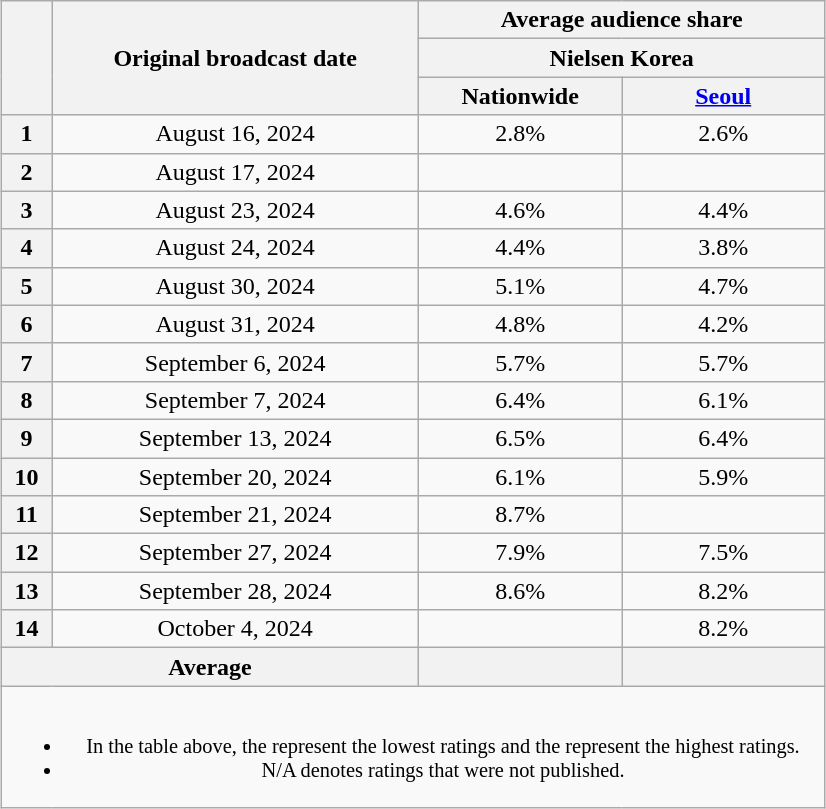<table class="wikitable" style="margin-left:auto; margin-right:auto; width:550px; text-align:center">
<tr>
<th scope="col" rowspan="3"></th>
<th scope="col" rowspan="3">Original broadcast date</th>
<th scope="col" colspan="2">Average audience share</th>
</tr>
<tr>
<th scope="col" colspan="2">Nielsen Korea</th>
</tr>
<tr>
<th scope="col" style="width:8em">Nationwide</th>
<th scope="col" style="width:8em"><a href='#'>Seoul</a></th>
</tr>
<tr>
<th scope="row">1</th>
<td>August 16, 2024</td>
<td>2.8% </td>
<td>2.6% </td>
</tr>
<tr>
<th scope="row">2</th>
<td>August 17, 2024</td>
<td><strong></strong> </td>
<td></td>
</tr>
<tr>
<th scope="row">3</th>
<td>August 23, 2024</td>
<td>4.6% </td>
<td>4.4% </td>
</tr>
<tr>
<th scope="row">4</th>
<td>August 24, 2024</td>
<td>4.4% </td>
<td>3.8% </td>
</tr>
<tr>
<th scope="row">5</th>
<td>August 30, 2024</td>
<td>5.1% </td>
<td>4.7% </td>
</tr>
<tr>
<th scope="row">6</th>
<td>August 31, 2024</td>
<td>4.8% </td>
<td>4.2% </td>
</tr>
<tr>
<th scope="row">7</th>
<td>September 6, 2024</td>
<td>5.7% </td>
<td>5.7% </td>
</tr>
<tr>
<th scope="row">8</th>
<td>September 7, 2024</td>
<td>6.4% </td>
<td>6.1% </td>
</tr>
<tr>
<th scope="row">9</th>
<td>September 13, 2024</td>
<td>6.5% </td>
<td>6.4% </td>
</tr>
<tr>
<th scope="row">10</th>
<td>September 20, 2024</td>
<td>6.1% </td>
<td>5.9% </td>
</tr>
<tr>
<th scope="row">11</th>
<td>September 21, 2024</td>
<td>8.7% </td>
<td><strong></strong> </td>
</tr>
<tr>
<th scope="row">12</th>
<td>September 27, 2024</td>
<td>7.9% </td>
<td>7.5% </td>
</tr>
<tr>
<th scope="row">13</th>
<td>September 28, 2024</td>
<td>8.6% </td>
<td>8.2% </td>
</tr>
<tr>
<th scope="row">14</th>
<td>October 4, 2024</td>
<td><strong></strong> </td>
<td>8.2% </td>
</tr>
<tr>
<th scope="col" colspan="2">Average</th>
<th scope="col"></th>
<th scope="col"></th>
</tr>
<tr>
<td colspan="5" style="font-size:85%"><br><ul><li>In the table above, the <strong></strong> represent the lowest ratings and the <strong></strong> represent the highest ratings.</li><li>N/A denotes ratings that were not published.</li></ul></td>
</tr>
</table>
